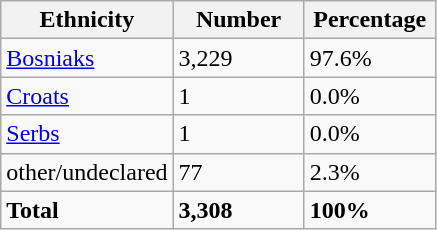<table class="wikitable">
<tr>
<th width="100px">Ethnicity</th>
<th width="80px">Number</th>
<th width="80px">Percentage</th>
</tr>
<tr>
<td><a href='#'>Bosniaks</a></td>
<td>3,229</td>
<td>97.6%</td>
</tr>
<tr>
<td><a href='#'>Croats</a></td>
<td>1</td>
<td>0.0%</td>
</tr>
<tr>
<td><a href='#'>Serbs</a></td>
<td>1</td>
<td>0.0%</td>
</tr>
<tr>
<td>other/undeclared</td>
<td>77</td>
<td>2.3%</td>
</tr>
<tr>
<td><strong>Total</strong></td>
<td><strong>3,308</strong></td>
<td><strong>100%</strong></td>
</tr>
</table>
